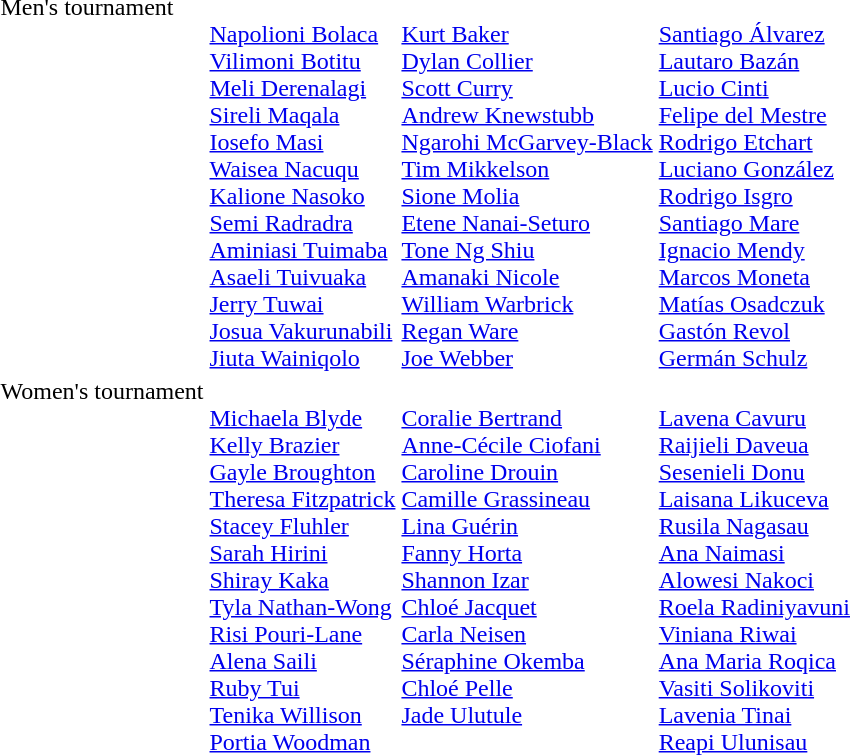<table>
<tr valign="top">
<td>Men's tournament<br></td>
<td><br><a href='#'>Napolioni Bolaca</a><br><a href='#'>Vilimoni Botitu</a><br><a href='#'>Meli Derenalagi</a><br><a href='#'>Sireli Maqala</a><br><a href='#'>Iosefo Masi</a><br><a href='#'>Waisea Nacuqu</a><br><a href='#'>Kalione Nasoko</a><br><a href='#'>Semi Radradra</a><br><a href='#'>Aminiasi Tuimaba</a><br><a href='#'>Asaeli Tuivuaka</a><br><a href='#'>Jerry Tuwai</a><br><a href='#'>Josua Vakurunabili</a><br><a href='#'>Jiuta Wainiqolo</a></td>
<td><br><a href='#'>Kurt Baker</a><br><a href='#'>Dylan Collier</a><br><a href='#'>Scott Curry</a><br><a href='#'>Andrew Knewstubb</a><br><a href='#'>Ngarohi McGarvey-Black</a><br><a href='#'>Tim Mikkelson</a><br><a href='#'>Sione Molia</a><br><a href='#'>Etene Nanai-Seturo</a><br><a href='#'>Tone Ng Shiu</a><br><a href='#'>Amanaki Nicole</a><br><a href='#'>William Warbrick</a><br><a href='#'>Regan Ware</a><br><a href='#'>Joe Webber</a></td>
<td><br><a href='#'>Santiago Álvarez</a><br><a href='#'>Lautaro Bazán</a><br><a href='#'>Lucio Cinti</a><br><a href='#'>Felipe del Mestre</a><br><a href='#'>Rodrigo Etchart</a><br><a href='#'>Luciano González</a><br><a href='#'>Rodrigo Isgro</a><br><a href='#'>Santiago Mare</a><br><a href='#'>Ignacio Mendy</a><br><a href='#'>Marcos Moneta</a><br><a href='#'>Matías Osadczuk</a><br><a href='#'>Gastón Revol</a><br><a href='#'>Germán Schulz</a></td>
</tr>
<tr valign="top">
<td>Women's tournament<br></td>
<td><br><a href='#'>Michaela Blyde</a><br><a href='#'>Kelly Brazier</a><br><a href='#'>Gayle Broughton</a><br><a href='#'>Theresa Fitzpatrick</a><br><a href='#'>Stacey Fluhler</a><br><a href='#'>Sarah Hirini</a><br><a href='#'>Shiray Kaka</a><br><a href='#'>Tyla Nathan-Wong</a><br><a href='#'>Risi Pouri-Lane</a><br><a href='#'>Alena Saili</a><br><a href='#'>Ruby Tui</a><br><a href='#'>Tenika Willison</a><br><a href='#'>Portia Woodman</a></td>
<td><br><a href='#'>Coralie Bertrand</a><br><a href='#'>Anne-Cécile Ciofani</a><br><a href='#'>Caroline Drouin</a><br><a href='#'>Camille Grassineau</a><br><a href='#'>Lina Guérin</a><br><a href='#'>Fanny Horta</a><br><a href='#'>Shannon Izar</a><br><a href='#'>Chloé Jacquet</a><br><a href='#'>Carla Neisen</a><br><a href='#'>Séraphine Okemba</a><br><a href='#'>Chloé Pelle</a><br><a href='#'>Jade Ulutule</a></td>
<td><br><a href='#'>Lavena Cavuru</a><br><a href='#'>Raijieli Daveua</a><br><a href='#'>Sesenieli Donu</a><br><a href='#'>Laisana Likuceva</a><br><a href='#'>Rusila Nagasau</a><br><a href='#'>Ana Naimasi</a><br><a href='#'>Alowesi Nakoci</a><br><a href='#'>Roela Radiniyavuni</a><br><a href='#'>Viniana Riwai</a><br><a href='#'>Ana Maria Roqica</a><br><a href='#'>Vasiti Solikoviti</a><br><a href='#'>Lavenia Tinai</a><br><a href='#'>Reapi Ulunisau</a></td>
</tr>
</table>
